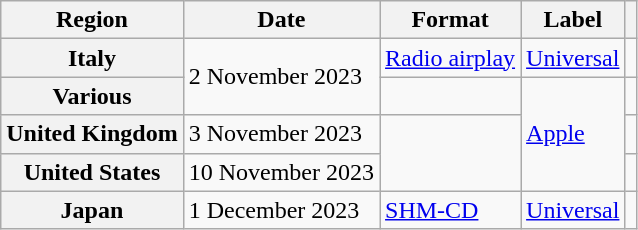<table class="wikitable plainrowheaders">
<tr>
<th scope="col">Region</th>
<th scope="col">Date</th>
<th scope="col">Format</th>
<th scope="col">Label</th>
<th scope="col"></th>
</tr>
<tr>
<th scope="row">Italy</th>
<td rowspan="2">2 November 2023</td>
<td><a href='#'>Radio airplay</a></td>
<td><a href='#'>Universal</a></td>
<td style="text-align:center"></td>
</tr>
<tr>
<th scope="row">Various</th>
<td></td>
<td rowspan="3"><a href='#'>Apple</a></td>
<td style="text-align:center"></td>
</tr>
<tr>
<th scope="row">United Kingdom</th>
<td>3 November 2023</td>
<td rowspan="2"></td>
<td style="text-align:center"></td>
</tr>
<tr>
<th scope="row">United States</th>
<td>10 November 2023</td>
<td style="text-align:center"></td>
</tr>
<tr>
<th scope="row">Japan</th>
<td rowspan="1">1 December 2023</td>
<td><a href='#'>SHM-CD</a></td>
<td><a href='#'>Universal</a></td>
<td style="text-align:center"></td>
</tr>
</table>
